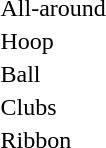<table>
<tr>
<td>All-around<br></td>
<td></td>
<td></td>
<td></td>
</tr>
<tr>
<td>Hoop <br> </td>
<td></td>
<td></td>
<td></td>
</tr>
<tr>
<td>Ball <br> </td>
<td></td>
<td></td>
<td></td>
</tr>
<tr>
<td>Clubs <br> </td>
<td></td>
<td></td>
<td></td>
</tr>
<tr>
<td>Ribbon <br> </td>
<td></td>
<td></td>
<td></td>
</tr>
</table>
